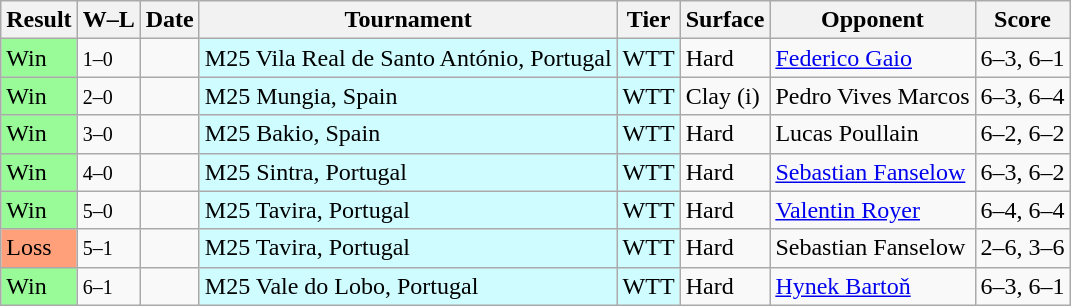<table class="sortable wikitable">
<tr>
<th>Result</th>
<th class="unsortable">W–L</th>
<th>Date</th>
<th>Tournament</th>
<th>Tier</th>
<th>Surface</th>
<th>Opponent</th>
<th class="unsortable">Score</th>
</tr>
<tr>
<td bgcolor=98FB98>Win</td>
<td><small>1–0</small></td>
<td></td>
<td style="background:#cffcff;">M25 Vila Real de Santo António, Portugal</td>
<td style="background:#cffcff;">WTT</td>
<td>Hard</td>
<td> <a href='#'>Federico Gaio</a></td>
<td>6–3, 6–1</td>
</tr>
<tr>
<td bgcolor=98FB98>Win</td>
<td><small>2–0</small></td>
<td></td>
<td style="background:#cffcff;">M25 Mungia, Spain</td>
<td style="background:#cffcff;">WTT</td>
<td>Clay (i)</td>
<td> Pedro Vives Marcos</td>
<td>6–3, 6–4</td>
</tr>
<tr>
<td bgcolor=98FB98>Win</td>
<td><small>3–0</small></td>
<td></td>
<td style="background:#cffcff;">M25 Bakio, Spain</td>
<td style="background:#cffcff;">WTT</td>
<td>Hard</td>
<td> Lucas Poullain</td>
<td>6–2, 6–2</td>
</tr>
<tr>
<td bgcolor=98FB98>Win</td>
<td><small>4–0</small></td>
<td></td>
<td style="background:#cffcff;">M25 Sintra, Portugal</td>
<td style="background:#cffcff;">WTT</td>
<td>Hard</td>
<td> <a href='#'>Sebastian Fanselow</a></td>
<td>6–3, 6–2</td>
</tr>
<tr>
<td bgcolor=98FB98>Win</td>
<td><small>5–0</small></td>
<td></td>
<td style="background:#cffcff;">M25 Tavira, Portugal</td>
<td style="background:#cffcff;">WTT</td>
<td>Hard</td>
<td> <a href='#'>Valentin Royer</a></td>
<td>6–4, 6–4</td>
</tr>
<tr>
<td bgcolor=FFA07A>Loss</td>
<td><small>5–1</small></td>
<td></td>
<td style="background:#cffcff;">M25 Tavira, Portugal</td>
<td style="background:#cffcff;">WTT</td>
<td>Hard</td>
<td> Sebastian Fanselow</td>
<td>2–6, 3–6</td>
</tr>
<tr>
<td bgcolor=98FB98>Win</td>
<td><small>6–1</small></td>
<td></td>
<td style="background:#cffcff;">M25 Vale do Lobo, Portugal</td>
<td style="background:#cffcff;">WTT</td>
<td>Hard</td>
<td> <a href='#'>Hynek Bartoň</a></td>
<td>6–3, 6–1</td>
</tr>
</table>
